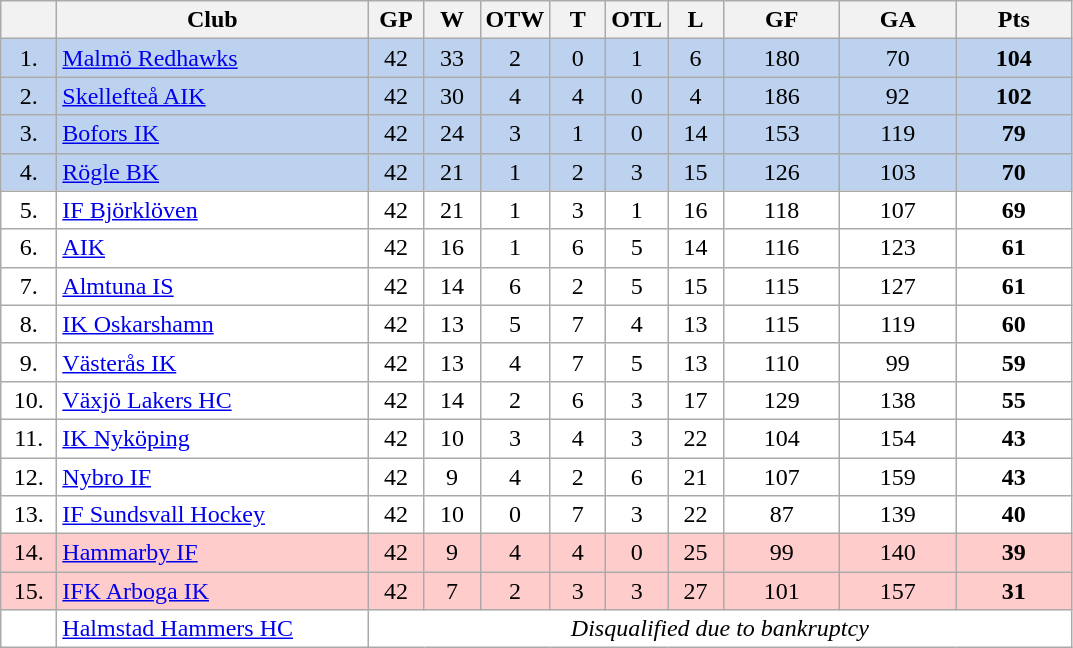<table class="wikitable">
<tr>
<th width="30"></th>
<th width="200">Club</th>
<th width="30">GP</th>
<th width="30">W</th>
<th width="30">OTW</th>
<th width="30">T</th>
<th width="30">OTL</th>
<th width="30">L</th>
<th width="70">GF</th>
<th width="70">GA</th>
<th width="70">Pts</th>
</tr>
<tr bgcolor="#BCD2EE" align="center">
<td>1.</td>
<td align="left"><a href='#'>Malmö Redhawks</a></td>
<td>42</td>
<td>33</td>
<td>2</td>
<td>0</td>
<td>1</td>
<td>6</td>
<td>180</td>
<td>70</td>
<td><strong>104</strong></td>
</tr>
<tr bgcolor="#BCD2EE" align="center">
<td>2.</td>
<td align="left"><a href='#'>Skellefteå AIK</a></td>
<td>42</td>
<td>30</td>
<td>4</td>
<td>4</td>
<td>0</td>
<td>4</td>
<td>186</td>
<td>92</td>
<td><strong>102</strong></td>
</tr>
<tr bgcolor="#BCD2EE" align="center">
<td>3.</td>
<td align="left"><a href='#'>Bofors IK</a></td>
<td>42</td>
<td>24</td>
<td>3</td>
<td>1</td>
<td>0</td>
<td>14</td>
<td>153</td>
<td>119</td>
<td><strong>79</strong></td>
</tr>
<tr bgcolor="#BCD2EE" align="center">
<td>4.</td>
<td align="left"><a href='#'>Rögle BK</a></td>
<td>42</td>
<td>21</td>
<td>1</td>
<td>2</td>
<td>3</td>
<td>15</td>
<td>126</td>
<td>103</td>
<td><strong>70</strong></td>
</tr>
<tr bgcolor="#FFFFFF" align="center">
<td>5.</td>
<td align="left"><a href='#'>IF Björklöven</a></td>
<td>42</td>
<td>21</td>
<td>1</td>
<td>3</td>
<td>1</td>
<td>16</td>
<td>118</td>
<td>107</td>
<td><strong>69</strong></td>
</tr>
<tr bgcolor="#FFFFFF" align="center">
<td>6.</td>
<td align="left"><a href='#'>AIK</a></td>
<td>42</td>
<td>16</td>
<td>1</td>
<td>6</td>
<td>5</td>
<td>14</td>
<td>116</td>
<td>123</td>
<td><strong>61</strong></td>
</tr>
<tr bgcolor="#FFFFFF" align="center">
<td>7.</td>
<td align="left"><a href='#'>Almtuna IS</a></td>
<td>42</td>
<td>14</td>
<td>6</td>
<td>2</td>
<td>5</td>
<td>15</td>
<td>115</td>
<td>127</td>
<td><strong>61</strong></td>
</tr>
<tr bgcolor="#FFFFFF" align="center">
<td>8.</td>
<td align="left"><a href='#'>IK Oskarshamn</a></td>
<td>42</td>
<td>13</td>
<td>5</td>
<td>7</td>
<td>4</td>
<td>13</td>
<td>115</td>
<td>119</td>
<td><strong>60</strong></td>
</tr>
<tr bgcolor="#FFFFFF" align="center">
<td>9.</td>
<td align="left"><a href='#'>Västerås IK</a></td>
<td>42</td>
<td>13</td>
<td>4</td>
<td>7</td>
<td>5</td>
<td>13</td>
<td>110</td>
<td>99</td>
<td><strong>59</strong></td>
</tr>
<tr bgcolor="#FFFFFF" align="center">
<td>10.</td>
<td align="left"><a href='#'>Växjö Lakers HC</a></td>
<td>42</td>
<td>14</td>
<td>2</td>
<td>6</td>
<td>3</td>
<td>17</td>
<td>129</td>
<td>138</td>
<td><strong>55</strong></td>
</tr>
<tr bgcolor="#FFFFFF" align="center">
<td>11.</td>
<td align="left"><a href='#'>IK Nyköping</a></td>
<td>42</td>
<td>10</td>
<td>3</td>
<td>4</td>
<td>3</td>
<td>22</td>
<td>104</td>
<td>154</td>
<td><strong>43</strong></td>
</tr>
<tr bgcolor="#FFFFFF" align="center">
<td>12.</td>
<td align="left"><a href='#'>Nybro IF</a></td>
<td>42</td>
<td>9</td>
<td>4</td>
<td>2</td>
<td>6</td>
<td>21</td>
<td>107</td>
<td>159</td>
<td><strong>43</strong></td>
</tr>
<tr bgcolor="#FFFFFF" align="center">
<td>13.</td>
<td align="left"><a href='#'>IF Sundsvall Hockey</a></td>
<td>42</td>
<td>10</td>
<td>0</td>
<td>7</td>
<td>3</td>
<td>22</td>
<td>87</td>
<td>139</td>
<td><strong>40</strong></td>
</tr>
<tr bgcolor="#FFCCCC" align="center">
<td>14.</td>
<td align="left"><a href='#'>Hammarby IF</a></td>
<td>42</td>
<td>9</td>
<td>4</td>
<td>4</td>
<td>0</td>
<td>25</td>
<td>99</td>
<td>140</td>
<td><strong>39</strong></td>
</tr>
<tr bgcolor="#FFCCCC" align="center">
<td>15.</td>
<td align="left"><a href='#'>IFK Arboga IK</a></td>
<td>42</td>
<td>7</td>
<td>2</td>
<td>3</td>
<td>3</td>
<td>27</td>
<td>101</td>
<td>157</td>
<td><strong>31</strong></td>
</tr>
<tr bgcolor="#FFFFFF" align="center">
<td></td>
<td align="left"><a href='#'>Halmstad Hammers HC</a></td>
<td colspan="9" align="center"><em>Disqualified due to bankruptcy</em></td>
</tr>
</table>
